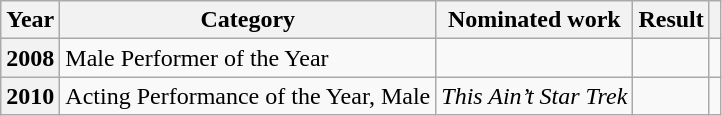<table class="wikitable">
<tr>
<th>Year</th>
<th>Category</th>
<th>Nominated work</th>
<th>Result</th>
<th></th>
</tr>
<tr>
<th scope="row">2008</th>
<td>Male Performer of the Year</td>
<td></td>
<td></td>
<td></td>
</tr>
<tr>
<th scope="row">2010</th>
<td>Acting Performance of the Year, Male</td>
<td><em>This Ain’t Star Trek</em></td>
<td></td>
<td></td>
</tr>
</table>
